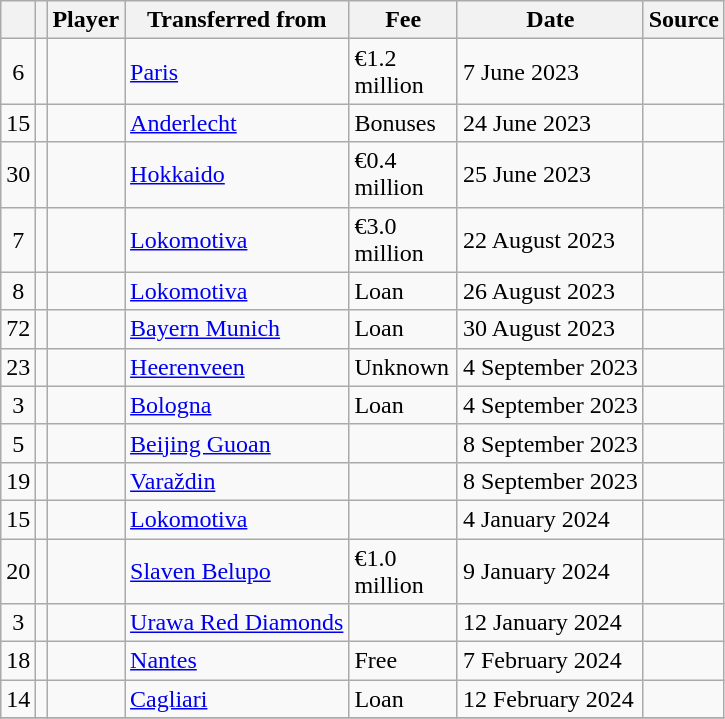<table class="wikitable plainrowheaders sortable">
<tr>
<th></th>
<th></th>
<th scope=col>Player</th>
<th>Transferred from</th>
<th !scope=col; style="width: 65px;">Fee</th>
<th scope=col>Date</th>
<th scope=col>Source</th>
</tr>
<tr>
<td align=center>6</td>
<td align=center></td>
<td></td>
<td> <a href='#'>Paris</a></td>
<td>€1.2 million</td>
<td>7 June 2023</td>
<td></td>
</tr>
<tr>
<td align=center>15</td>
<td align=center></td>
<td></td>
<td> <a href='#'>Anderlecht</a></td>
<td>Bonuses</td>
<td>24 June 2023</td>
<td></td>
</tr>
<tr>
<td align=center>30</td>
<td align=center></td>
<td></td>
<td> <a href='#'>Hokkaido</a></td>
<td>€0.4 million</td>
<td>25 June 2023</td>
<td></td>
</tr>
<tr>
<td align=center>7</td>
<td align=center></td>
<td></td>
<td> <a href='#'>Lokomotiva</a></td>
<td>€3.0 million</td>
<td>22 August 2023</td>
<td></td>
</tr>
<tr>
<td align=center>8</td>
<td align=center></td>
<td></td>
<td> <a href='#'>Lokomotiva</a></td>
<td>Loan</td>
<td>26 August 2023</td>
<td></td>
</tr>
<tr>
<td align=center>72</td>
<td align=center></td>
<td></td>
<td> <a href='#'>Bayern Munich</a></td>
<td>Loan</td>
<td>30 August 2023</td>
<td></td>
</tr>
<tr>
<td align=center>23</td>
<td align=center></td>
<td></td>
<td> <a href='#'>Heerenveen</a></td>
<td>Unknown</td>
<td>4 September 2023</td>
<td></td>
</tr>
<tr>
<td align=center>3</td>
<td align=center></td>
<td></td>
<td> <a href='#'>Bologna</a></td>
<td>Loan</td>
<td>4 September 2023</td>
<td></td>
</tr>
<tr>
<td align=center>5</td>
<td align=center></td>
<td></td>
<td> <a href='#'>Beijing Guoan</a></td>
<td></td>
<td>8 September 2023</td>
<td></td>
</tr>
<tr>
<td align=center>19</td>
<td align=center></td>
<td></td>
<td> <a href='#'>Varaždin</a></td>
<td></td>
<td>8 September 2023</td>
<td></td>
</tr>
<tr>
<td align=center>15</td>
<td align=center></td>
<td></td>
<td> <a href='#'>Lokomotiva</a></td>
<td></td>
<td>4 January 2024</td>
<td></td>
</tr>
<tr>
<td align=center>20</td>
<td align=center></td>
<td></td>
<td> <a href='#'>Slaven Belupo</a></td>
<td>€1.0 million</td>
<td>9 January 2024</td>
<td></td>
</tr>
<tr>
<td align=center>3</td>
<td align=center></td>
<td></td>
<td> <a href='#'>Urawa Red Diamonds</a></td>
<td></td>
<td>12 January 2024</td>
<td></td>
</tr>
<tr>
<td align=center>18</td>
<td align=center></td>
<td></td>
<td> <a href='#'>Nantes</a></td>
<td>Free</td>
<td>7 February 2024</td>
<td></td>
</tr>
<tr>
<td align=center>14</td>
<td align=center></td>
<td></td>
<td> <a href='#'>Cagliari</a></td>
<td>Loan</td>
<td>12 February 2024</td>
<td></td>
</tr>
<tr>
</tr>
</table>
